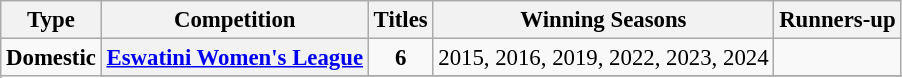<table class="wikitable plainrowheaders" style="font-size:95%; text-align:center;">
<tr>
<th style="width:5">Type</th>
<th style="width:5">Competition</th>
<th style="width:5">Titles</th>
<th style="width:5">Winning Seasons</th>
<th style="width:5">Runners-up</th>
</tr>
<tr>
<td rowspan="2"><strong>Domestic</strong></td>
<th scope=col><a href='#'>Eswatini Women's League</a></th>
<td><strong>6</strong></td>
<td align="left">2015, 2016, 2019, 2022, 2023, 2024</td>
<td align="left"></td>
</tr>
<tr>
</tr>
</table>
